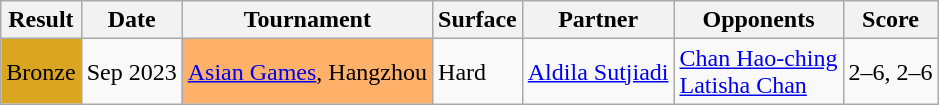<table class="sortable wikitable">
<tr>
<th>Result</th>
<th>Date</th>
<th>Tournament</th>
<th>Surface</th>
<th>Partner</th>
<th>Opponents</th>
<th class="unsortable">Score</th>
</tr>
<tr>
<td style="background:#DAA520">Bronze</td>
<td>Sep 2023</td>
<td style="background:#FFB069"><a href='#'>Asian Games</a>, Hangzhou</td>
<td>Hard</td>
<td> <a href='#'>Aldila Sutjiadi</a></td>
<td> <a href='#'>Chan Hao-ching</a> <br>  <a href='#'>Latisha Chan</a></td>
<td>2–6, 2–6</td>
</tr>
</table>
